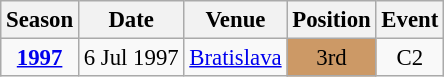<table class="wikitable" style="text-align:center; font-size:95%;">
<tr>
<th>Season</th>
<th>Date</th>
<th>Venue</th>
<th>Position</th>
<th>Event</th>
</tr>
<tr>
<td><strong><a href='#'>1997</a></strong></td>
<td align=right>6 Jul 1997</td>
<td align=left><a href='#'>Bratislava</a></td>
<td bgcolor=cc9966>3rd</td>
<td>C2</td>
</tr>
</table>
